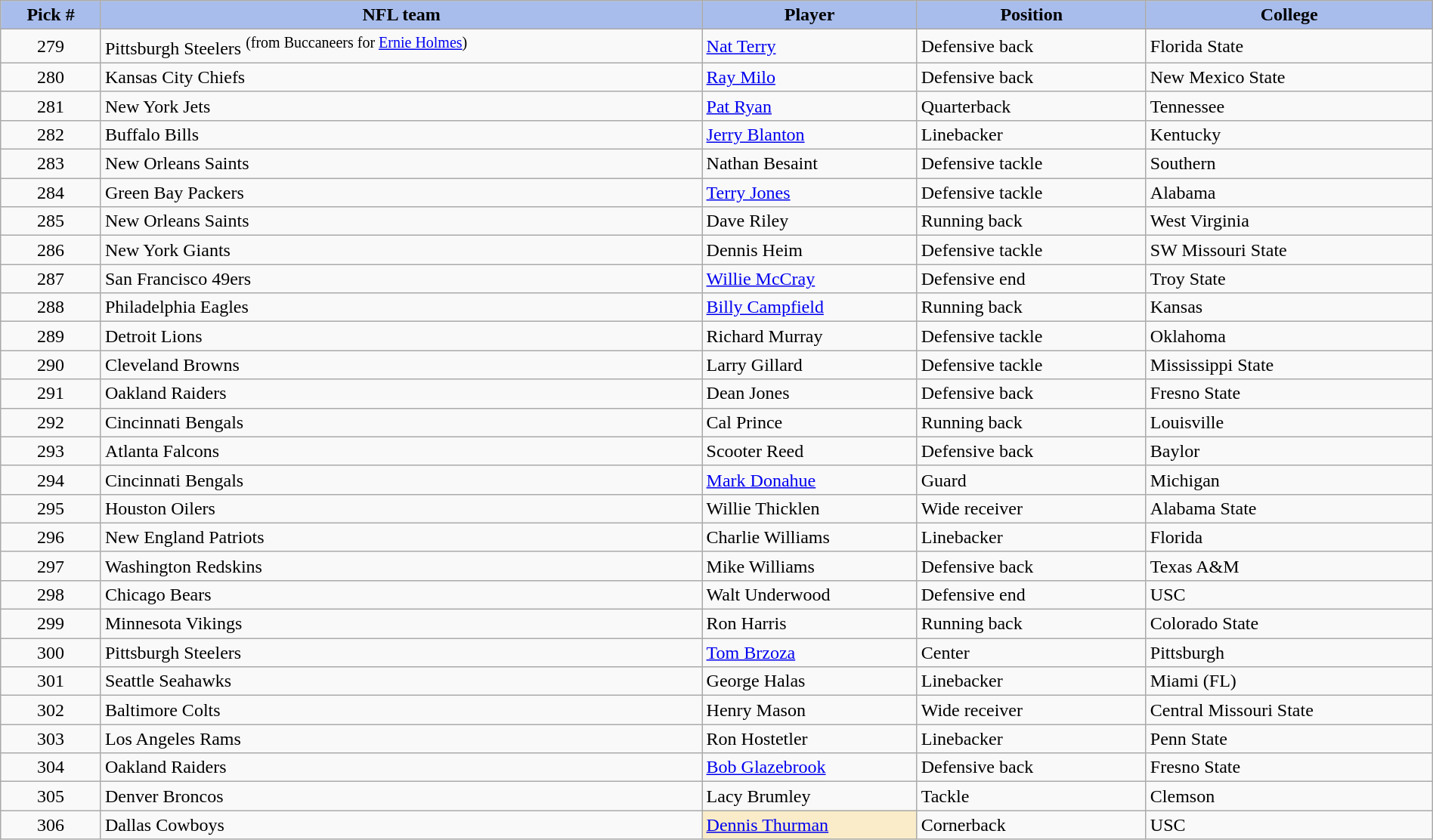<table class="wikitable sortable sortable" style="width: 100%">
<tr>
<th style="background:#A8BDEC;" width=7%>Pick #</th>
<th width=42% style="background:#A8BDEC;">NFL team</th>
<th width=15% style="background:#A8BDEC;">Player</th>
<th width=16% style="background:#A8BDEC;">Position</th>
<th width=20% style="background:#A8BDEC;">College</th>
</tr>
<tr>
<td align=center>279</td>
<td>Pittsburgh Steelers <sup>(from Buccaneers for <a href='#'>Ernie Holmes</a>)</sup></td>
<td><a href='#'>Nat Terry</a></td>
<td>Defensive back</td>
<td>Florida State</td>
</tr>
<tr>
<td align=center>280</td>
<td>Kansas City Chiefs</td>
<td><a href='#'>Ray Milo</a></td>
<td>Defensive back</td>
<td>New Mexico State</td>
</tr>
<tr>
<td align=center>281</td>
<td>New York Jets</td>
<td><a href='#'>Pat Ryan</a></td>
<td>Quarterback</td>
<td>Tennessee</td>
</tr>
<tr>
<td align=center>282</td>
<td>Buffalo Bills</td>
<td><a href='#'>Jerry Blanton</a></td>
<td>Linebacker</td>
<td>Kentucky</td>
</tr>
<tr>
<td align=center>283</td>
<td>New Orleans Saints</td>
<td>Nathan Besaint</td>
<td>Defensive tackle</td>
<td>Southern</td>
</tr>
<tr>
<td align=center>284</td>
<td>Green Bay Packers</td>
<td><a href='#'>Terry Jones</a></td>
<td>Defensive tackle</td>
<td>Alabama</td>
</tr>
<tr>
<td align=center>285</td>
<td>New Orleans Saints</td>
<td>Dave Riley</td>
<td>Running back</td>
<td>West Virginia</td>
</tr>
<tr>
<td align=center>286</td>
<td>New York Giants</td>
<td>Dennis Heim</td>
<td>Defensive tackle</td>
<td>SW Missouri State</td>
</tr>
<tr>
<td align=center>287</td>
<td>San Francisco 49ers</td>
<td><a href='#'>Willie McCray</a></td>
<td>Defensive end</td>
<td>Troy State</td>
</tr>
<tr>
<td align=center>288</td>
<td>Philadelphia Eagles</td>
<td><a href='#'>Billy Campfield</a></td>
<td>Running back</td>
<td>Kansas</td>
</tr>
<tr>
<td align=center>289</td>
<td>Detroit Lions</td>
<td>Richard Murray</td>
<td>Defensive tackle</td>
<td>Oklahoma</td>
</tr>
<tr>
<td align=center>290</td>
<td>Cleveland Browns</td>
<td>Larry Gillard</td>
<td>Defensive tackle</td>
<td>Mississippi State</td>
</tr>
<tr>
<td align=center>291</td>
<td>Oakland Raiders</td>
<td>Dean Jones</td>
<td>Defensive back</td>
<td>Fresno State</td>
</tr>
<tr>
<td align=center>292</td>
<td>Cincinnati Bengals</td>
<td>Cal Prince</td>
<td>Running back</td>
<td>Louisville</td>
</tr>
<tr>
<td align=center>293</td>
<td>Atlanta Falcons</td>
<td>Scooter Reed</td>
<td>Defensive back</td>
<td>Baylor</td>
</tr>
<tr>
<td align=center>294</td>
<td>Cincinnati Bengals</td>
<td><a href='#'>Mark Donahue</a></td>
<td>Guard</td>
<td>Michigan</td>
</tr>
<tr>
<td align=center>295</td>
<td>Houston Oilers</td>
<td>Willie Thicklen</td>
<td>Wide receiver</td>
<td>Alabama State</td>
</tr>
<tr>
<td align=center>296</td>
<td>New England Patriots</td>
<td>Charlie Williams</td>
<td>Linebacker</td>
<td>Florida</td>
</tr>
<tr>
<td align=center>297</td>
<td>Washington Redskins</td>
<td>Mike Williams</td>
<td>Defensive back</td>
<td>Texas A&M</td>
</tr>
<tr>
<td align=center>298</td>
<td>Chicago Bears</td>
<td>Walt Underwood</td>
<td>Defensive end</td>
<td>USC</td>
</tr>
<tr>
<td align=center>299</td>
<td>Minnesota Vikings</td>
<td>Ron Harris</td>
<td>Running back</td>
<td>Colorado State</td>
</tr>
<tr>
<td align=center>300</td>
<td>Pittsburgh Steelers</td>
<td><a href='#'>Tom Brzoza</a></td>
<td>Center</td>
<td>Pittsburgh</td>
</tr>
<tr>
<td align=center>301</td>
<td>Seattle Seahawks</td>
<td>George Halas</td>
<td>Linebacker</td>
<td>Miami (FL)</td>
</tr>
<tr>
<td align=center>302</td>
<td>Baltimore Colts</td>
<td>Henry Mason</td>
<td>Wide receiver</td>
<td>Central Missouri State</td>
</tr>
<tr>
<td align=center>303</td>
<td>Los Angeles Rams</td>
<td>Ron Hostetler</td>
<td>Linebacker</td>
<td>Penn State</td>
</tr>
<tr>
<td align=center>304</td>
<td>Oakland Raiders</td>
<td><a href='#'>Bob Glazebrook</a></td>
<td>Defensive back</td>
<td>Fresno State</td>
</tr>
<tr>
<td align=center>305</td>
<td>Denver Broncos</td>
<td>Lacy Brumley</td>
<td>Tackle</td>
<td>Clemson</td>
</tr>
<tr>
<td align=center>306</td>
<td>Dallas Cowboys</td>
<td bgcolor="#faecc8"><a href='#'>Dennis Thurman</a></td>
<td>Cornerback</td>
<td>USC</td>
</tr>
</table>
